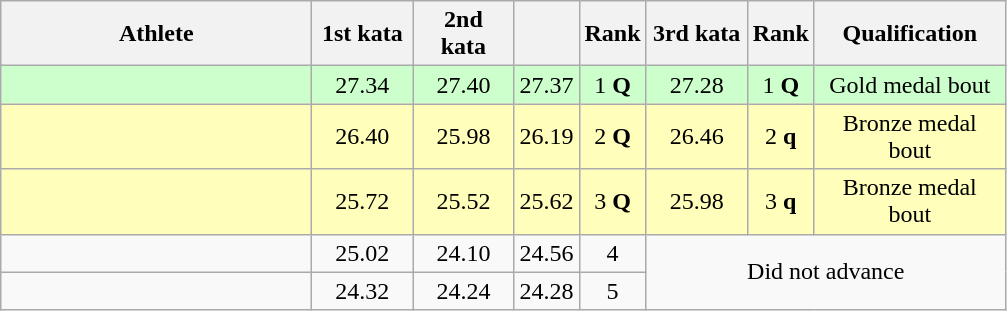<table class="wikitable sortable" style="text-align:center">
<tr>
<th width=200>Athlete</th>
<th width=60>1st kata</th>
<th width=60>2nd kata</th>
<th width=30></th>
<th width=30>Rank</th>
<th width=60>3rd kata</th>
<th width=30>Rank</th>
<th width=120>Qualification</th>
</tr>
<tr bgcolor="#ccffcc">
<td style="text-align:left;"></td>
<td>27.34</td>
<td>27.40</td>
<td>27.37</td>
<td>1 <strong>Q</strong></td>
<td>27.28</td>
<td>1 <strong>Q</strong></td>
<td>Gold medal bout</td>
</tr>
<tr bgcolor="#ffffbb">
<td style="text-align:left;"></td>
<td>26.40</td>
<td>25.98</td>
<td>26.19</td>
<td>2 <strong>Q</strong></td>
<td>26.46</td>
<td>2 <strong>q</strong></td>
<td>Bronze medal bout</td>
</tr>
<tr bgcolor="#ffffbb">
<td style="text-align:left;"></td>
<td>25.72</td>
<td>25.52</td>
<td>25.62</td>
<td>3 <strong>Q</strong></td>
<td>25.98</td>
<td>3 <strong>q</strong></td>
<td>Bronze medal bout</td>
</tr>
<tr>
<td style="text-align:left;"></td>
<td>25.02</td>
<td>24.10</td>
<td>24.56</td>
<td>4</td>
<td rowspan="2" colspan="3" align="center" style="vertical-align:middle;">Did not advance</td>
</tr>
<tr>
<td style="text-align:left;"></td>
<td>24.32</td>
<td>24.24</td>
<td>24.28</td>
<td>5</td>
</tr>
</table>
